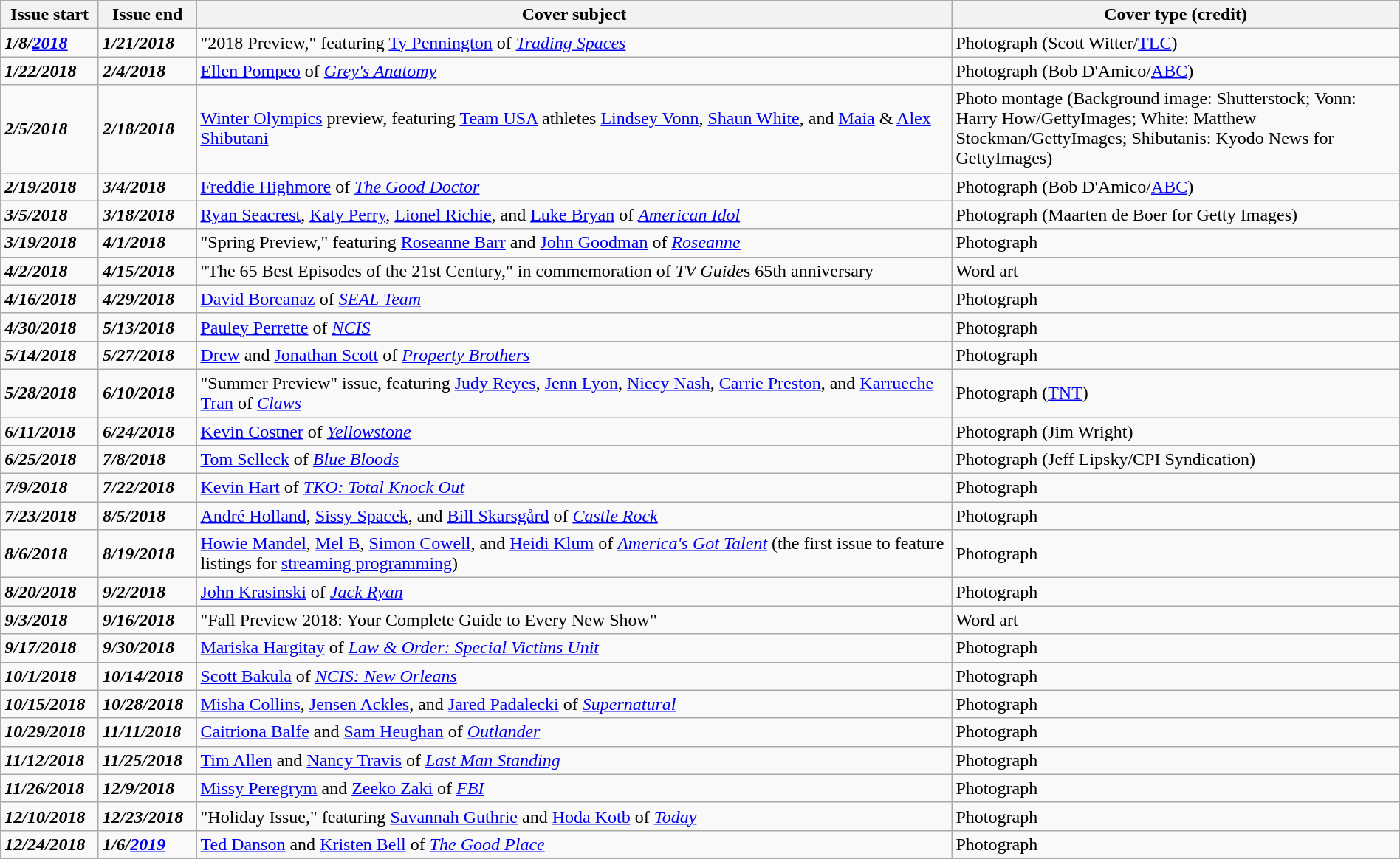<table class="wikitable sortable" width=100% style="font-size:100%;">
<tr>
<th width=7%>Issue start</th>
<th width=7%>Issue end</th>
<th width=54%>Cover subject</th>
<th width=32%>Cover type (credit)</th>
</tr>
<tr>
<td><strong><em>1/8/<a href='#'>2018</a></em></strong></td>
<td><strong><em>1/21/2018</em></strong></td>
<td>"2018 Preview," featuring <a href='#'>Ty Pennington</a> of <em><a href='#'>Trading Spaces</a></em></td>
<td>Photograph (Scott Witter/<a href='#'>TLC</a>)</td>
</tr>
<tr>
<td><strong><em>1/22/2018</em></strong></td>
<td><strong><em>2/4/2018</em></strong></td>
<td><a href='#'>Ellen Pompeo</a> of <em><a href='#'>Grey's Anatomy</a></em></td>
<td>Photograph (Bob D'Amico/<a href='#'>ABC</a>)</td>
</tr>
<tr>
<td><strong><em>2/5/2018</em></strong></td>
<td><strong><em>2/18/2018</em></strong></td>
<td><a href='#'>Winter Olympics</a> preview, featuring <a href='#'>Team USA</a> athletes <a href='#'>Lindsey Vonn</a>, <a href='#'>Shaun White</a>, and <a href='#'>Maia</a> & <a href='#'>Alex Shibutani</a></td>
<td>Photo montage (Background image: Shutterstock; Vonn: Harry How/GettyImages; White: Matthew Stockman/GettyImages; Shibutanis: Kyodo News for GettyImages)</td>
</tr>
<tr>
<td><strong><em>2/19/2018</em></strong></td>
<td><strong><em>3/4/2018</em></strong></td>
<td><a href='#'>Freddie Highmore</a> of <em><a href='#'>The Good Doctor</a></em></td>
<td>Photograph (Bob D'Amico/<a href='#'>ABC</a>)</td>
</tr>
<tr>
<td><strong><em>3/5/2018</em></strong></td>
<td><strong><em>3/18/2018</em></strong></td>
<td><a href='#'>Ryan Seacrest</a>, <a href='#'>Katy Perry</a>, <a href='#'>Lionel Richie</a>, and <a href='#'>Luke Bryan</a> of <em><a href='#'>American Idol</a></em></td>
<td>Photograph (Maarten de Boer for Getty Images)</td>
</tr>
<tr>
<td><strong><em>3/19/2018</em></strong></td>
<td><strong><em>4/1/2018</em></strong></td>
<td>"Spring Preview," featuring <a href='#'>Roseanne Barr</a> and <a href='#'>John Goodman</a> of <em><a href='#'>Roseanne</a></em></td>
<td>Photograph</td>
</tr>
<tr>
<td><strong><em>4/2/2018</em></strong></td>
<td><strong><em>4/15/2018</em></strong></td>
<td>"The 65 Best Episodes of the 21st Century," in commemoration of <em>TV Guide</em>s 65th anniversary</td>
<td>Word art</td>
</tr>
<tr>
<td><strong><em>4/16/2018</em></strong></td>
<td><strong><em>4/29/2018</em></strong></td>
<td><a href='#'>David Boreanaz</a> of <em><a href='#'>SEAL Team</a></em></td>
<td>Photograph</td>
</tr>
<tr>
<td><strong><em>4/30/2018</em></strong></td>
<td><strong><em>5/13/2018</em></strong></td>
<td><a href='#'>Pauley Perrette</a> of <em><a href='#'>NCIS</a></em></td>
<td>Photograph</td>
</tr>
<tr>
<td><strong><em>5/14/2018</em></strong></td>
<td><strong><em>5/27/2018</em></strong></td>
<td><a href='#'>Drew</a> and <a href='#'>Jonathan Scott</a> of <em><a href='#'>Property Brothers</a></em></td>
<td>Photograph</td>
</tr>
<tr>
<td><strong><em>5/28/2018</em></strong></td>
<td><strong><em>6/10/2018</em></strong></td>
<td>"Summer Preview" issue, featuring <a href='#'>Judy Reyes</a>, <a href='#'>Jenn Lyon</a>, <a href='#'>Niecy Nash</a>, <a href='#'>Carrie Preston</a>, and <a href='#'>Karrueche Tran</a> of <em><a href='#'>Claws</a></em></td>
<td>Photograph (<a href='#'>TNT</a>)</td>
</tr>
<tr>
<td><strong><em>6/11/2018</em></strong></td>
<td><strong><em>6/24/2018</em></strong></td>
<td><a href='#'>Kevin Costner</a> of <em><a href='#'>Yellowstone</a></em></td>
<td>Photograph (Jim Wright)</td>
</tr>
<tr>
<td><strong><em>6/25/2018</em></strong></td>
<td><strong><em>7/8/2018</em></strong></td>
<td><a href='#'>Tom Selleck</a> of <em><a href='#'>Blue Bloods</a></em></td>
<td>Photograph (Jeff Lipsky/CPI Syndication)</td>
</tr>
<tr>
<td><strong><em>7/9/2018</em></strong></td>
<td><strong><em>7/22/2018</em></strong></td>
<td><a href='#'>Kevin Hart</a> of <em><a href='#'>TKO: Total Knock Out</a></em></td>
<td>Photograph</td>
</tr>
<tr>
<td><strong><em>7/23/2018</em></strong></td>
<td><strong><em>8/5/2018</em></strong></td>
<td><a href='#'>André Holland</a>, <a href='#'>Sissy Spacek</a>, and <a href='#'>Bill Skarsgård</a> of <em><a href='#'>Castle Rock</a></em></td>
<td>Photograph</td>
</tr>
<tr>
<td><strong><em>8/6/2018</em></strong></td>
<td><strong><em>8/19/2018</em></strong></td>
<td><a href='#'>Howie Mandel</a>, <a href='#'>Mel B</a>, <a href='#'>Simon Cowell</a>, and <a href='#'>Heidi Klum</a> of <em><a href='#'>America's Got Talent</a></em> (the first issue to feature listings for <a href='#'>streaming programming</a>)</td>
<td>Photograph</td>
</tr>
<tr>
<td><strong><em>8/20/2018</em></strong></td>
<td><strong><em>9/2/2018</em></strong></td>
<td><a href='#'>John Krasinski</a> of <em><a href='#'>Jack Ryan</a></em></td>
<td>Photograph</td>
</tr>
<tr>
<td><strong><em>9/3/2018</em></strong></td>
<td><strong><em>9/16/2018</em></strong></td>
<td>"Fall Preview 2018: Your Complete Guide to Every New Show"</td>
<td>Word art</td>
</tr>
<tr>
<td><strong><em>9/17/2018</em></strong></td>
<td><strong><em>9/30/2018</em></strong></td>
<td><a href='#'>Mariska Hargitay</a> of <em><a href='#'>Law & Order: Special Victims Unit</a></em></td>
<td>Photograph</td>
</tr>
<tr>
<td><strong><em>10/1/2018</em></strong></td>
<td><strong><em>10/14/2018</em></strong></td>
<td><a href='#'>Scott Bakula</a> of <em><a href='#'>NCIS: New Orleans</a></em></td>
<td>Photograph</td>
</tr>
<tr>
<td><strong><em>10/15/2018</em></strong></td>
<td><strong><em>10/28/2018</em></strong></td>
<td><a href='#'>Misha Collins</a>, <a href='#'>Jensen Ackles</a>, and <a href='#'>Jared Padalecki</a> of <em><a href='#'>Supernatural</a></em></td>
<td>Photograph</td>
</tr>
<tr>
<td><strong><em>10/29/2018</em></strong></td>
<td><strong><em>11/11/2018</em></strong></td>
<td><a href='#'>Caitriona Balfe</a> and <a href='#'>Sam Heughan</a> of <em><a href='#'>Outlander</a></em></td>
<td>Photograph</td>
</tr>
<tr>
<td><strong><em>11/12/2018</em></strong></td>
<td><strong><em>11/25/2018</em></strong></td>
<td><a href='#'>Tim Allen</a> and <a href='#'>Nancy Travis</a> of <em><a href='#'>Last Man Standing</a></em></td>
<td>Photograph</td>
</tr>
<tr>
<td><strong><em>11/26/2018</em></strong></td>
<td><strong><em>12/9/2018</em></strong></td>
<td><a href='#'>Missy Peregrym</a> and <a href='#'>Zeeko Zaki</a> of <em><a href='#'>FBI</a></em></td>
<td>Photograph</td>
</tr>
<tr>
<td><strong><em>12/10/2018</em></strong></td>
<td><strong><em>12/23/2018</em></strong></td>
<td>"Holiday Issue," featuring <a href='#'>Savannah Guthrie</a> and <a href='#'>Hoda Kotb</a> of <em><a href='#'>Today</a></em></td>
<td>Photograph</td>
</tr>
<tr>
<td><strong><em>12/24/2018</em></strong></td>
<td><strong><em>1/6/<a href='#'>2019</a></em></strong></td>
<td><a href='#'>Ted Danson</a> and <a href='#'>Kristen Bell</a> of <em><a href='#'>The Good Place</a></em><br></td>
<td>Photograph</td>
</tr>
</table>
